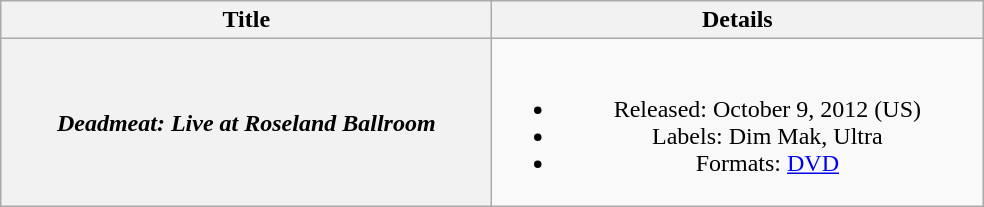<table class="wikitable plainrowheaders" style="text-align:center;" border="1">
<tr>
<th scope="col" style="width:20em;">Title</th>
<th scope="col" style="width:20em;">Details</th>
</tr>
<tr>
<th scope="row"><em>Deadmeat: Live at Roseland Ballroom</em></th>
<td><br><ul><li>Released: October 9, 2012 <span>(US)</span></li><li>Labels: Dim Mak, Ultra</li><li>Formats: <a href='#'>DVD</a></li></ul></td>
</tr>
</table>
